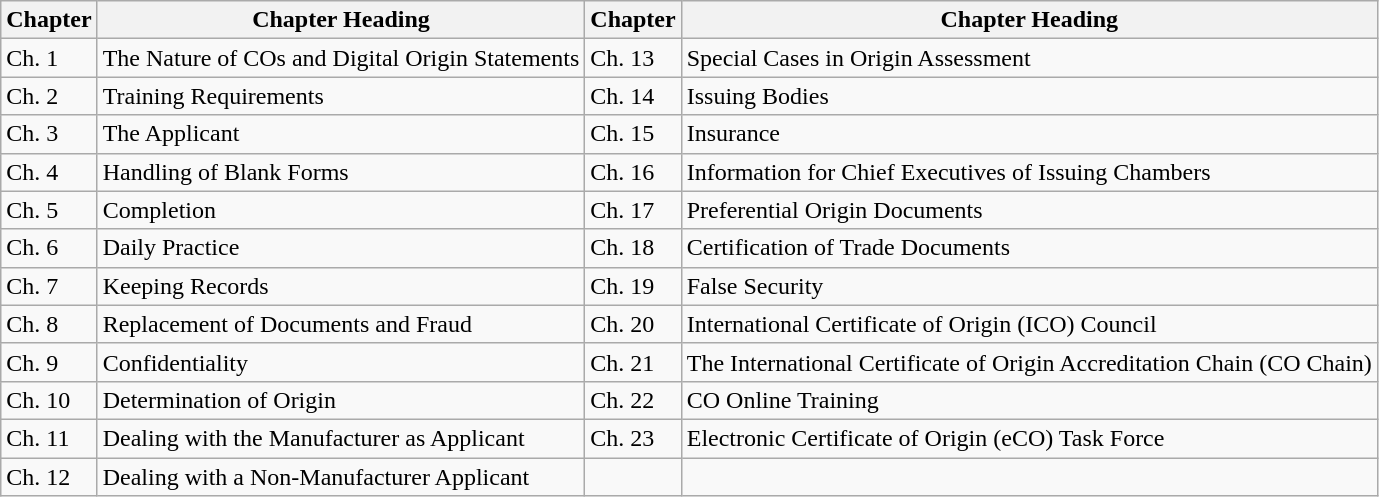<table class="wikitable">
<tr>
<th>Chapter</th>
<th>Chapter Heading</th>
<th>Chapter</th>
<th>Chapter Heading</th>
</tr>
<tr>
<td>Ch. 1</td>
<td>The Nature of COs and Digital Origin Statements</td>
<td>Ch. 13</td>
<td>Special Cases in Origin Assessment</td>
</tr>
<tr>
<td>Ch. 2</td>
<td>Training Requirements</td>
<td>Ch. 14</td>
<td>Issuing Bodies</td>
</tr>
<tr>
<td>Ch. 3</td>
<td>The Applicant</td>
<td>Ch. 15</td>
<td>Insurance</td>
</tr>
<tr>
<td>Ch. 4</td>
<td>Handling of Blank Forms</td>
<td>Ch. 16</td>
<td>Information for Chief Executives of Issuing Chambers</td>
</tr>
<tr>
<td>Ch. 5</td>
<td>Completion</td>
<td>Ch. 17</td>
<td>Preferential Origin Documents</td>
</tr>
<tr>
<td>Ch. 6</td>
<td>Daily Practice</td>
<td>Ch. 18</td>
<td>Certification of Trade Documents</td>
</tr>
<tr>
<td>Ch. 7</td>
<td>Keeping Records</td>
<td>Ch. 19</td>
<td>False Security</td>
</tr>
<tr>
<td>Ch. 8</td>
<td>Replacement of Documents and Fraud</td>
<td>Ch. 20</td>
<td>International Certificate of Origin (ICO) Council</td>
</tr>
<tr>
<td>Ch. 9</td>
<td>Confidentiality</td>
<td>Ch. 21</td>
<td>The International Certificate of Origin Accreditation Chain (CO Chain)</td>
</tr>
<tr>
<td>Ch. 10</td>
<td>Determination of Origin</td>
<td>Ch. 22</td>
<td>CO Online Training</td>
</tr>
<tr>
<td>Ch. 11</td>
<td>Dealing with the Manufacturer as Applicant</td>
<td>Ch. 23</td>
<td>Electronic Certificate of Origin (eCO) Task Force</td>
</tr>
<tr>
<td>Ch. 12</td>
<td>Dealing with a Non-Manufacturer Applicant</td>
<td></td>
<td></td>
</tr>
</table>
